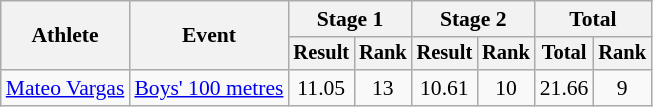<table class="wikitable" style="font-size:90%">
<tr>
<th rowspan=2>Athlete</th>
<th rowspan=2>Event</th>
<th colspan=2>Stage 1</th>
<th colspan=2>Stage 2</th>
<th colspan=2>Total</th>
</tr>
<tr style="font-size:95%">
<th>Result</th>
<th>Rank</th>
<th>Result</th>
<th>Rank</th>
<th>Total</th>
<th>Rank</th>
</tr>
<tr align=center>
<td align=left><a href='#'>Mateo Vargas</a></td>
<td align=left><a href='#'>Boys' 100 metres</a></td>
<td>11.05</td>
<td>13</td>
<td>10.61</td>
<td>10</td>
<td>21.66</td>
<td>9</td>
</tr>
</table>
